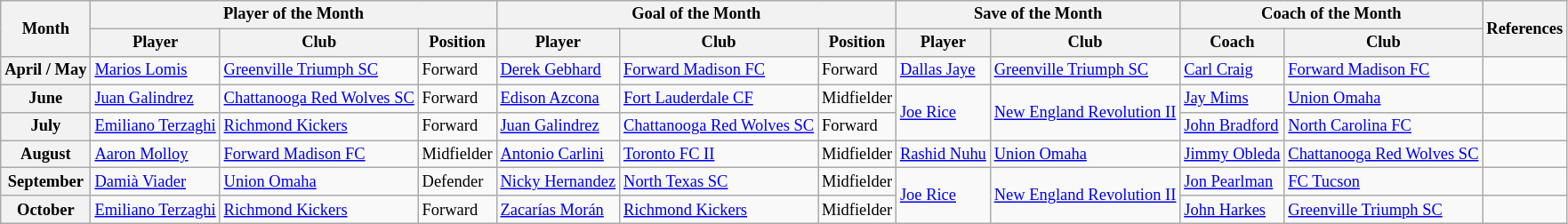<table class="wikitable" style="font-size:77%">
<tr>
<th rowspan="2">Month</th>
<th colspan="3">Player of the Month</th>
<th colspan="3">Goal of the Month</th>
<th colspan="2">Save of the Month</th>
<th colspan="2">Coach of the Month</th>
<th rowspan="2">References</th>
</tr>
<tr>
<th>Player</th>
<th>Club</th>
<th>Position</th>
<th>Player</th>
<th>Club</th>
<th>Position</th>
<th>Player</th>
<th>Club</th>
<th>Coach</th>
<th>Club</th>
</tr>
<tr>
<th>April / May</th>
<td> <a href='#'>Marios Lomis</a></td>
<td><a href='#'>Greenville Triumph SC</a></td>
<td>Forward</td>
<td> <a href='#'>Derek Gebhard</a></td>
<td><a href='#'>Forward Madison FC</a></td>
<td>Forward</td>
<td> <a href='#'>Dallas Jaye</a></td>
<td><a href='#'>Greenville Triumph SC</a></td>
<td> <a href='#'>Carl Craig</a></td>
<td><a href='#'>Forward Madison FC</a></td>
<td></td>
</tr>
<tr>
<th>June</th>
<td> <a href='#'>Juan Galindrez</a></td>
<td><a href='#'>Chattanooga Red Wolves SC</a></td>
<td>Forward</td>
<td> <a href='#'>Edison Azcona</a></td>
<td><a href='#'>Fort Lauderdale CF</a></td>
<td>Midfielder</td>
<td rowspan=2> <a href='#'>Joe Rice</a></td>
<td rowspan=2><a href='#'>New England Revolution II</a></td>
<td> <a href='#'>Jay Mims</a></td>
<td><a href='#'>Union Omaha</a></td>
<td></td>
</tr>
<tr>
<th>July</th>
<td> <a href='#'>Emiliano Terzaghi</a></td>
<td><a href='#'>Richmond Kickers</a></td>
<td>Forward</td>
<td> <a href='#'>Juan Galindrez</a></td>
<td><a href='#'>Chattanooga Red Wolves SC</a></td>
<td>Forward</td>
<td> <a href='#'>John Bradford</a></td>
<td><a href='#'>North Carolina FC</a></td>
<td></td>
</tr>
<tr>
<th>August</th>
<td> <a href='#'>Aaron Molloy</a></td>
<td><a href='#'>Forward Madison FC</a></td>
<td>Midfielder</td>
<td> <a href='#'>Antonio Carlini</a></td>
<td><a href='#'>Toronto FC II</a></td>
<td>Midfielder</td>
<td> <a href='#'>Rashid Nuhu</a></td>
<td><a href='#'>Union Omaha</a></td>
<td> <a href='#'>Jimmy Obleda</a></td>
<td><a href='#'>Chattanooga Red Wolves SC</a></td>
<td></td>
</tr>
<tr>
<th>September</th>
<td> <a href='#'>Damià Viader</a></td>
<td><a href='#'>Union Omaha</a></td>
<td>Defender</td>
<td> <a href='#'>Nicky Hernandez</a></td>
<td><a href='#'>North Texas SC</a></td>
<td>Midfielder</td>
<td rowspan=2> <a href='#'>Joe Rice</a></td>
<td rowspan=2><a href='#'>New England Revolution II</a></td>
<td> <a href='#'>Jon Pearlman</a></td>
<td><a href='#'>FC Tucson</a></td>
<td></td>
</tr>
<tr>
<th>October</th>
<td> <a href='#'>Emiliano Terzaghi</a></td>
<td><a href='#'>Richmond Kickers</a></td>
<td>Forward</td>
<td> <a href='#'>Zacarías Morán</a></td>
<td><a href='#'>Richmond Kickers</a></td>
<td>Midfielder</td>
<td> <a href='#'>John Harkes</a></td>
<td><a href='#'>Greenville Triumph SC</a></td>
<td></td>
</tr>
</table>
